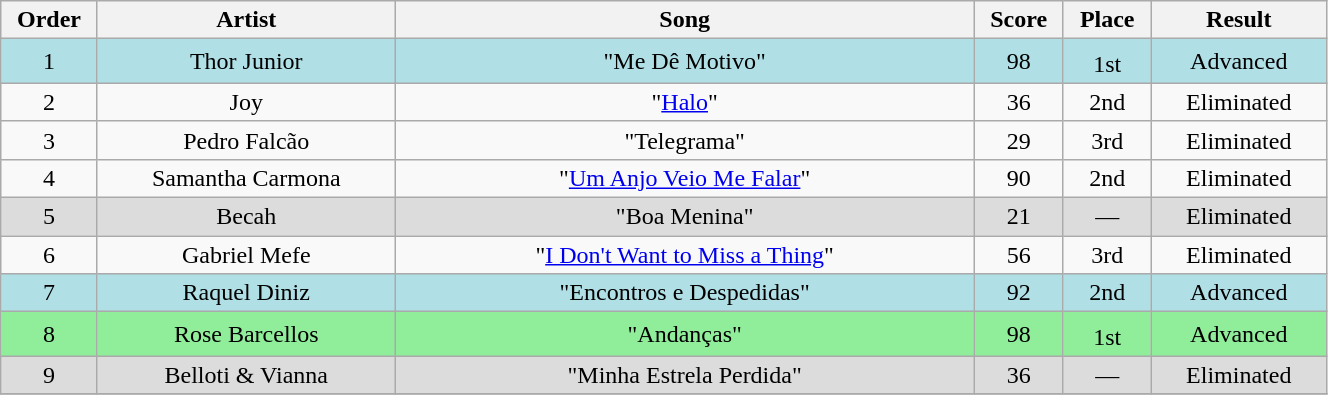<table class="wikitable" style="text-align:center; width:70%;">
<tr>
<th scope="col" width="05%">Order</th>
<th scope="col" width="17%">Artist</th>
<th scope="col" width="33%">Song</th>
<th scope="col" width="05%">Score</th>
<th scope="col" width="05%">Place</th>
<th scope="col" width="10%">Result</th>
</tr>
<tr bgcolor=B0E0E6>
<td>1</td>
<td>Thor Junior</td>
<td>"Me Dê Motivo"</td>
<td>98</td>
<td>1st<sup></sup></td>
<td>Advanced</td>
</tr>
<tr>
<td>2</td>
<td>Joy</td>
<td>"<a href='#'>Halo</a>"</td>
<td>36</td>
<td>2nd</td>
<td>Eliminated</td>
</tr>
<tr>
<td>3</td>
<td>Pedro Falcão</td>
<td>"Telegrama"</td>
<td>29</td>
<td>3rd</td>
<td>Eliminated</td>
</tr>
<tr>
<td>4</td>
<td>Samantha Carmona</td>
<td>"<a href='#'>Um Anjo Veio Me Falar</a>"</td>
<td>90</td>
<td>2nd</td>
<td>Eliminated</td>
</tr>
<tr bgcolor=DCDCDC>
<td>5</td>
<td>Becah</td>
<td>"Boa Menina"</td>
<td>21</td>
<td>—</td>
<td>Eliminated</td>
</tr>
<tr>
<td>6</td>
<td>Gabriel Mefe</td>
<td>"<a href='#'>I Don't Want to Miss a Thing</a>"</td>
<td>56</td>
<td>3rd</td>
<td>Eliminated</td>
</tr>
<tr bgcolor=B0E0E6>
<td>7</td>
<td>Raquel Diniz</td>
<td>"Encontros e Despedidas"</td>
<td>92</td>
<td>2nd</td>
<td>Advanced</td>
</tr>
<tr bgcolor=90EE9B>
<td>8</td>
<td>Rose Barcellos</td>
<td>"Andanças"</td>
<td>98</td>
<td>1st<sup></sup></td>
<td>Advanced</td>
</tr>
<tr bgcolor=DCDCDC>
<td>9</td>
<td>Belloti & Vianna</td>
<td>"Minha Estrela Perdida"</td>
<td>36</td>
<td>—</td>
<td>Eliminated</td>
</tr>
<tr>
</tr>
</table>
